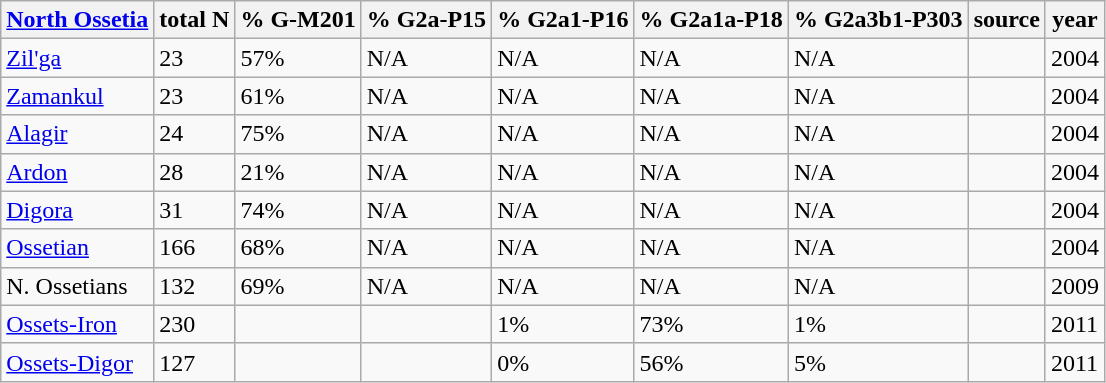<table class="wikitable" border="1">
<tr>
<th><a href='#'>North Ossetia</a></th>
<th>total N</th>
<th>% G-M201</th>
<th>% G2a-P15</th>
<th>% G2a1-P16</th>
<th>% G2a1a-P18</th>
<th>% G2a3b1-P303</th>
<th>source</th>
<th>year</th>
</tr>
<tr>
<td><a href='#'>Zil'ga</a></td>
<td>23</td>
<td>57%</td>
<td>N/A</td>
<td>N/A</td>
<td>N/A</td>
<td>N/A</td>
<td></td>
<td>2004</td>
</tr>
<tr>
<td><a href='#'>Zamankul</a></td>
<td>23</td>
<td>61%</td>
<td>N/A</td>
<td>N/A</td>
<td>N/A</td>
<td>N/A</td>
<td></td>
<td>2004</td>
</tr>
<tr>
<td><a href='#'>Alagir</a></td>
<td>24</td>
<td>75%</td>
<td>N/A</td>
<td>N/A</td>
<td>N/A</td>
<td>N/A</td>
<td></td>
<td>2004</td>
</tr>
<tr>
<td><a href='#'>Ardon</a></td>
<td>28</td>
<td>21%</td>
<td>N/A</td>
<td>N/A</td>
<td>N/A</td>
<td>N/A</td>
<td></td>
<td>2004</td>
</tr>
<tr>
<td><a href='#'>Digora</a></td>
<td>31</td>
<td>74%</td>
<td>N/A</td>
<td>N/A</td>
<td>N/A</td>
<td>N/A</td>
<td></td>
<td>2004</td>
</tr>
<tr>
<td><a href='#'>Ossetian</a></td>
<td>166</td>
<td>68%</td>
<td>N/A</td>
<td>N/A</td>
<td>N/A</td>
<td>N/A</td>
<td></td>
<td>2004</td>
</tr>
<tr>
<td>N. Ossetians</td>
<td>132</td>
<td>69%</td>
<td>N/A</td>
<td>N/A</td>
<td>N/A</td>
<td>N/A</td>
<td></td>
<td>2009</td>
</tr>
<tr>
<td><a href='#'>Ossets-Iron</a></td>
<td>230</td>
<td></td>
<td></td>
<td>1%</td>
<td>73%</td>
<td>1%</td>
<td></td>
<td>2011</td>
</tr>
<tr>
<td><a href='#'>Ossets-Digor</a></td>
<td>127</td>
<td></td>
<td></td>
<td>0%</td>
<td>56%</td>
<td>5%</td>
<td></td>
<td>2011</td>
</tr>
</table>
